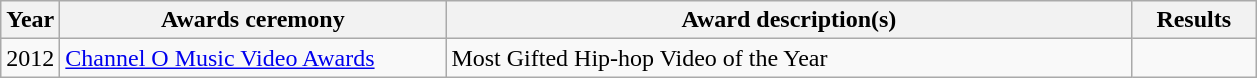<table class="wikitable">
<tr>
<th>Year</th>
<th width="250">Awards ceremony</th>
<th width="450">Award description(s)</th>
<th width="75">Results</th>
</tr>
<tr>
<td>2012</td>
<td><a href='#'>Channel O Music Video Awards</a></td>
<td>Most Gifted Hip-hop Video of the Year</td>
<td></td>
</tr>
</table>
